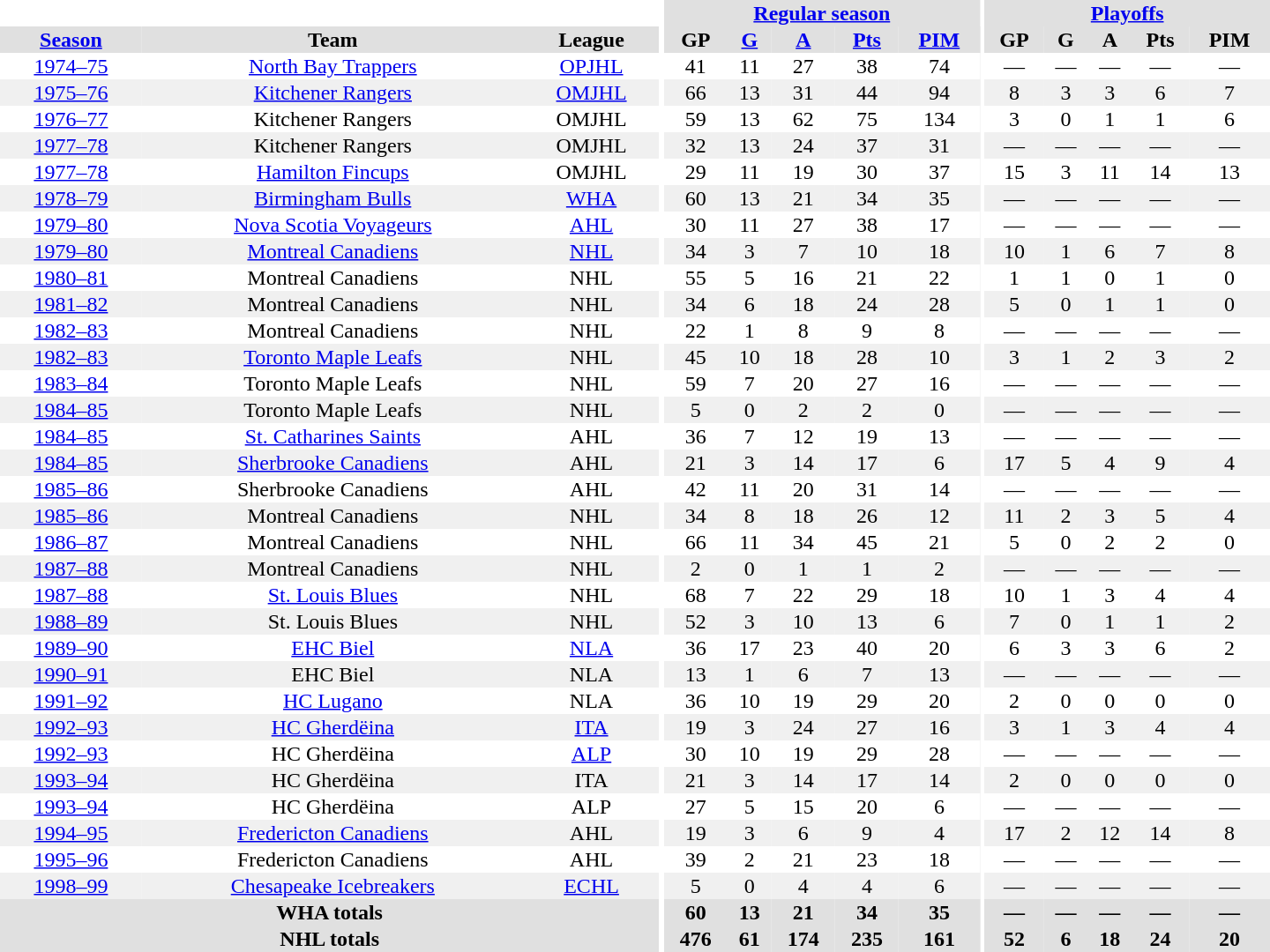<table border="0" cellpadding="1" cellspacing="0" style="text-align:center; width:60em">
<tr bgcolor="#e0e0e0">
<th colspan="3" bgcolor="#ffffff"></th>
<th rowspan="100" bgcolor="#ffffff"></th>
<th colspan="5"><a href='#'>Regular season</a></th>
<th rowspan="100" bgcolor="#ffffff"></th>
<th colspan="5"><a href='#'>Playoffs</a></th>
</tr>
<tr bgcolor="#e0e0e0">
<th><a href='#'>Season</a></th>
<th>Team</th>
<th>League</th>
<th>GP</th>
<th><a href='#'>G</a></th>
<th><a href='#'>A</a></th>
<th><a href='#'>Pts</a></th>
<th><a href='#'>PIM</a></th>
<th>GP</th>
<th>G</th>
<th>A</th>
<th>Pts</th>
<th>PIM</th>
</tr>
<tr>
<td><a href='#'>1974–75</a></td>
<td><a href='#'>North Bay Trappers</a></td>
<td><a href='#'>OPJHL</a></td>
<td>41</td>
<td>11</td>
<td>27</td>
<td>38</td>
<td>74</td>
<td>—</td>
<td>—</td>
<td>—</td>
<td>—</td>
<td>—</td>
</tr>
<tr bgcolor="#f0f0f0">
<td><a href='#'>1975–76</a></td>
<td><a href='#'>Kitchener Rangers</a></td>
<td><a href='#'>OMJHL</a></td>
<td>66</td>
<td>13</td>
<td>31</td>
<td>44</td>
<td>94</td>
<td>8</td>
<td>3</td>
<td>3</td>
<td>6</td>
<td>7</td>
</tr>
<tr>
<td><a href='#'>1976–77</a></td>
<td>Kitchener Rangers</td>
<td>OMJHL</td>
<td>59</td>
<td>13</td>
<td>62</td>
<td>75</td>
<td>134</td>
<td>3</td>
<td>0</td>
<td>1</td>
<td>1</td>
<td>6</td>
</tr>
<tr bgcolor="#f0f0f0">
<td><a href='#'>1977–78</a></td>
<td>Kitchener Rangers</td>
<td>OMJHL</td>
<td>32</td>
<td>13</td>
<td>24</td>
<td>37</td>
<td>31</td>
<td>—</td>
<td>—</td>
<td>—</td>
<td>—</td>
<td>—</td>
</tr>
<tr>
<td><a href='#'>1977–78</a></td>
<td><a href='#'>Hamilton Fincups</a></td>
<td>OMJHL</td>
<td>29</td>
<td>11</td>
<td>19</td>
<td>30</td>
<td>37</td>
<td>15</td>
<td>3</td>
<td>11</td>
<td>14</td>
<td>13</td>
</tr>
<tr bgcolor="#f0f0f0">
<td><a href='#'>1978–79</a></td>
<td><a href='#'>Birmingham Bulls</a></td>
<td><a href='#'>WHA</a></td>
<td>60</td>
<td>13</td>
<td>21</td>
<td>34</td>
<td>35</td>
<td>—</td>
<td>—</td>
<td>—</td>
<td>—</td>
<td>—</td>
</tr>
<tr>
<td><a href='#'>1979–80</a></td>
<td><a href='#'>Nova Scotia Voyageurs</a></td>
<td><a href='#'>AHL</a></td>
<td>30</td>
<td>11</td>
<td>27</td>
<td>38</td>
<td>17</td>
<td>—</td>
<td>—</td>
<td>—</td>
<td>—</td>
<td>—</td>
</tr>
<tr bgcolor="#f0f0f0">
<td><a href='#'>1979–80</a></td>
<td><a href='#'>Montreal Canadiens</a></td>
<td><a href='#'>NHL</a></td>
<td>34</td>
<td>3</td>
<td>7</td>
<td>10</td>
<td>18</td>
<td>10</td>
<td>1</td>
<td>6</td>
<td>7</td>
<td>8</td>
</tr>
<tr>
<td><a href='#'>1980–81</a></td>
<td>Montreal Canadiens</td>
<td>NHL</td>
<td>55</td>
<td>5</td>
<td>16</td>
<td>21</td>
<td>22</td>
<td>1</td>
<td>1</td>
<td>0</td>
<td>1</td>
<td>0</td>
</tr>
<tr bgcolor="#f0f0f0">
<td><a href='#'>1981–82</a></td>
<td>Montreal Canadiens</td>
<td>NHL</td>
<td>34</td>
<td>6</td>
<td>18</td>
<td>24</td>
<td>28</td>
<td>5</td>
<td>0</td>
<td>1</td>
<td>1</td>
<td>0</td>
</tr>
<tr>
<td><a href='#'>1982–83</a></td>
<td>Montreal Canadiens</td>
<td>NHL</td>
<td>22</td>
<td>1</td>
<td>8</td>
<td>9</td>
<td>8</td>
<td>—</td>
<td>—</td>
<td>—</td>
<td>—</td>
<td>—</td>
</tr>
<tr bgcolor="#f0f0f0">
<td><a href='#'>1982–83</a></td>
<td><a href='#'>Toronto Maple Leafs</a></td>
<td>NHL</td>
<td>45</td>
<td>10</td>
<td>18</td>
<td>28</td>
<td>10</td>
<td>3</td>
<td>1</td>
<td>2</td>
<td>3</td>
<td>2</td>
</tr>
<tr>
<td><a href='#'>1983–84</a></td>
<td>Toronto Maple Leafs</td>
<td>NHL</td>
<td>59</td>
<td>7</td>
<td>20</td>
<td>27</td>
<td>16</td>
<td>—</td>
<td>—</td>
<td>—</td>
<td>—</td>
<td>—</td>
</tr>
<tr bgcolor="#f0f0f0">
<td><a href='#'>1984–85</a></td>
<td>Toronto Maple Leafs</td>
<td>NHL</td>
<td>5</td>
<td>0</td>
<td>2</td>
<td>2</td>
<td>0</td>
<td>—</td>
<td>—</td>
<td>—</td>
<td>—</td>
<td>—</td>
</tr>
<tr>
<td><a href='#'>1984–85</a></td>
<td><a href='#'>St. Catharines Saints</a></td>
<td>AHL</td>
<td>36</td>
<td>7</td>
<td>12</td>
<td>19</td>
<td>13</td>
<td>—</td>
<td>—</td>
<td>—</td>
<td>—</td>
<td>—</td>
</tr>
<tr bgcolor="#f0f0f0">
<td><a href='#'>1984–85</a></td>
<td><a href='#'>Sherbrooke Canadiens</a></td>
<td>AHL</td>
<td>21</td>
<td>3</td>
<td>14</td>
<td>17</td>
<td>6</td>
<td>17</td>
<td>5</td>
<td>4</td>
<td>9</td>
<td>4</td>
</tr>
<tr>
<td><a href='#'>1985–86</a></td>
<td>Sherbrooke Canadiens</td>
<td>AHL</td>
<td>42</td>
<td>11</td>
<td>20</td>
<td>31</td>
<td>14</td>
<td>—</td>
<td>—</td>
<td>—</td>
<td>—</td>
<td>—</td>
</tr>
<tr bgcolor="#f0f0f0">
<td><a href='#'>1985–86</a></td>
<td>Montreal Canadiens</td>
<td>NHL</td>
<td>34</td>
<td>8</td>
<td>18</td>
<td>26</td>
<td>12</td>
<td>11</td>
<td>2</td>
<td>3</td>
<td>5</td>
<td>4</td>
</tr>
<tr>
<td><a href='#'>1986–87</a></td>
<td>Montreal Canadiens</td>
<td>NHL</td>
<td>66</td>
<td>11</td>
<td>34</td>
<td>45</td>
<td>21</td>
<td>5</td>
<td>0</td>
<td>2</td>
<td>2</td>
<td>0</td>
</tr>
<tr bgcolor="#f0f0f0">
<td><a href='#'>1987–88</a></td>
<td>Montreal Canadiens</td>
<td>NHL</td>
<td>2</td>
<td>0</td>
<td>1</td>
<td>1</td>
<td>2</td>
<td>—</td>
<td>—</td>
<td>—</td>
<td>—</td>
<td>—</td>
</tr>
<tr>
<td><a href='#'>1987–88</a></td>
<td><a href='#'>St. Louis Blues</a></td>
<td>NHL</td>
<td>68</td>
<td>7</td>
<td>22</td>
<td>29</td>
<td>18</td>
<td>10</td>
<td>1</td>
<td>3</td>
<td>4</td>
<td>4</td>
</tr>
<tr bgcolor="#f0f0f0">
<td><a href='#'>1988–89</a></td>
<td>St. Louis Blues</td>
<td>NHL</td>
<td>52</td>
<td>3</td>
<td>10</td>
<td>13</td>
<td>6</td>
<td>7</td>
<td>0</td>
<td>1</td>
<td>1</td>
<td>2</td>
</tr>
<tr>
<td><a href='#'>1989–90</a></td>
<td><a href='#'>EHC Biel</a></td>
<td><a href='#'>NLA</a></td>
<td>36</td>
<td>17</td>
<td>23</td>
<td>40</td>
<td>20</td>
<td>6</td>
<td>3</td>
<td>3</td>
<td>6</td>
<td>2</td>
</tr>
<tr bgcolor="#f0f0f0">
<td><a href='#'>1990–91</a></td>
<td>EHC Biel</td>
<td>NLA</td>
<td>13</td>
<td>1</td>
<td>6</td>
<td>7</td>
<td>13</td>
<td>—</td>
<td>—</td>
<td>—</td>
<td>—</td>
<td>—</td>
</tr>
<tr>
<td><a href='#'>1991–92</a></td>
<td><a href='#'>HC Lugano</a></td>
<td>NLA</td>
<td>36</td>
<td>10</td>
<td>19</td>
<td>29</td>
<td>20</td>
<td>2</td>
<td>0</td>
<td>0</td>
<td>0</td>
<td>0</td>
</tr>
<tr bgcolor="#f0f0f0">
<td><a href='#'>1992–93</a></td>
<td><a href='#'>HC Gherdëina</a></td>
<td><a href='#'>ITA</a></td>
<td>19</td>
<td>3</td>
<td>24</td>
<td>27</td>
<td>16</td>
<td>3</td>
<td>1</td>
<td>3</td>
<td>4</td>
<td>4</td>
</tr>
<tr>
<td><a href='#'>1992–93</a></td>
<td>HC Gherdëina</td>
<td><a href='#'>ALP</a></td>
<td>30</td>
<td>10</td>
<td>19</td>
<td>29</td>
<td>28</td>
<td>—</td>
<td>—</td>
<td>—</td>
<td>—</td>
<td>—</td>
</tr>
<tr bgcolor="#f0f0f0">
<td><a href='#'>1993–94</a></td>
<td>HC Gherdëina</td>
<td>ITA</td>
<td>21</td>
<td>3</td>
<td>14</td>
<td>17</td>
<td>14</td>
<td>2</td>
<td>0</td>
<td>0</td>
<td>0</td>
<td>0</td>
</tr>
<tr>
<td><a href='#'>1993–94</a></td>
<td>HC Gherdëina</td>
<td>ALP</td>
<td>27</td>
<td>5</td>
<td>15</td>
<td>20</td>
<td>6</td>
<td>—</td>
<td>—</td>
<td>—</td>
<td>—</td>
<td>—</td>
</tr>
<tr bgcolor="#f0f0f0">
<td><a href='#'>1994–95</a></td>
<td><a href='#'>Fredericton Canadiens</a></td>
<td>AHL</td>
<td>19</td>
<td>3</td>
<td>6</td>
<td>9</td>
<td>4</td>
<td>17</td>
<td>2</td>
<td>12</td>
<td>14</td>
<td>8</td>
</tr>
<tr>
<td><a href='#'>1995–96</a></td>
<td>Fredericton Canadiens</td>
<td>AHL</td>
<td>39</td>
<td>2</td>
<td>21</td>
<td>23</td>
<td>18</td>
<td>—</td>
<td>—</td>
<td>—</td>
<td>—</td>
<td>—</td>
</tr>
<tr bgcolor="#f0f0f0">
<td><a href='#'>1998–99</a></td>
<td><a href='#'>Chesapeake Icebreakers</a></td>
<td><a href='#'>ECHL</a></td>
<td>5</td>
<td>0</td>
<td>4</td>
<td>4</td>
<td>6</td>
<td>—</td>
<td>—</td>
<td>—</td>
<td>—</td>
<td>—</td>
</tr>
<tr bgcolor="#e0e0e0">
<th colspan="3">WHA totals</th>
<th>60</th>
<th>13</th>
<th>21</th>
<th>34</th>
<th>35</th>
<th>—</th>
<th>—</th>
<th>—</th>
<th>—</th>
<th>—</th>
</tr>
<tr bgcolor="#e0e0e0">
<th colspan="3">NHL totals</th>
<th>476</th>
<th>61</th>
<th>174</th>
<th>235</th>
<th>161</th>
<th>52</th>
<th>6</th>
<th>18</th>
<th>24</th>
<th>20</th>
</tr>
</table>
